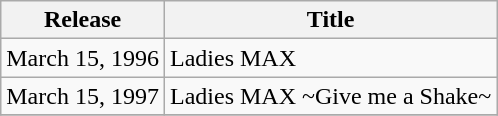<table class="wikitable">
<tr>
<th>Release</th>
<th>Title</th>
</tr>
<tr>
<td>March 15, 1996</td>
<td>Ladies MAX</td>
</tr>
<tr>
<td>March 15, 1997</td>
<td>Ladies MAX ~Give me a Shake~</td>
</tr>
<tr>
</tr>
</table>
